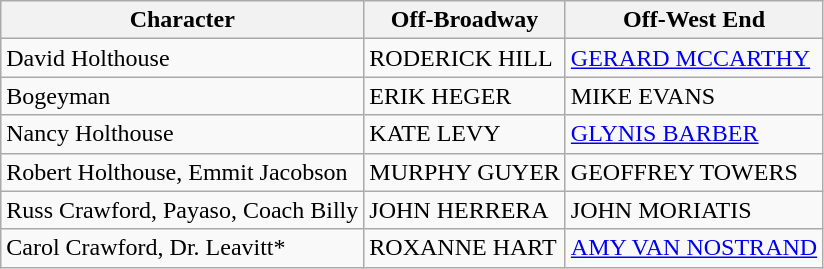<table class="wikitable">
<tr>
<th>Character</th>
<th>Off-Broadway</th>
<th>Off-West End</th>
</tr>
<tr>
<td>David Holthouse</td>
<td>RODERICK HILL</td>
<td><a href='#'>GERARD MCCARTHY</a></td>
</tr>
<tr>
<td>Bogeyman</td>
<td>ERIK HEGER</td>
<td>MIKE EVANS</td>
</tr>
<tr>
<td>Nancy Holthouse</td>
<td>KATE LEVY</td>
<td><a href='#'>GLYNIS BARBER</a></td>
</tr>
<tr>
<td>Robert Holthouse, Emmit Jacobson</td>
<td>MURPHY GUYER</td>
<td>GEOFFREY TOWERS</td>
</tr>
<tr>
<td>Russ Crawford, Payaso, Coach Billy</td>
<td>JOHN HERRERA</td>
<td>JOHN MORIATIS</td>
</tr>
<tr>
<td>Carol Crawford, Dr. Leavitt*</td>
<td>ROXANNE HART</td>
<td><a href='#'>AMY VAN NOSTRAND</a></td>
</tr>
</table>
